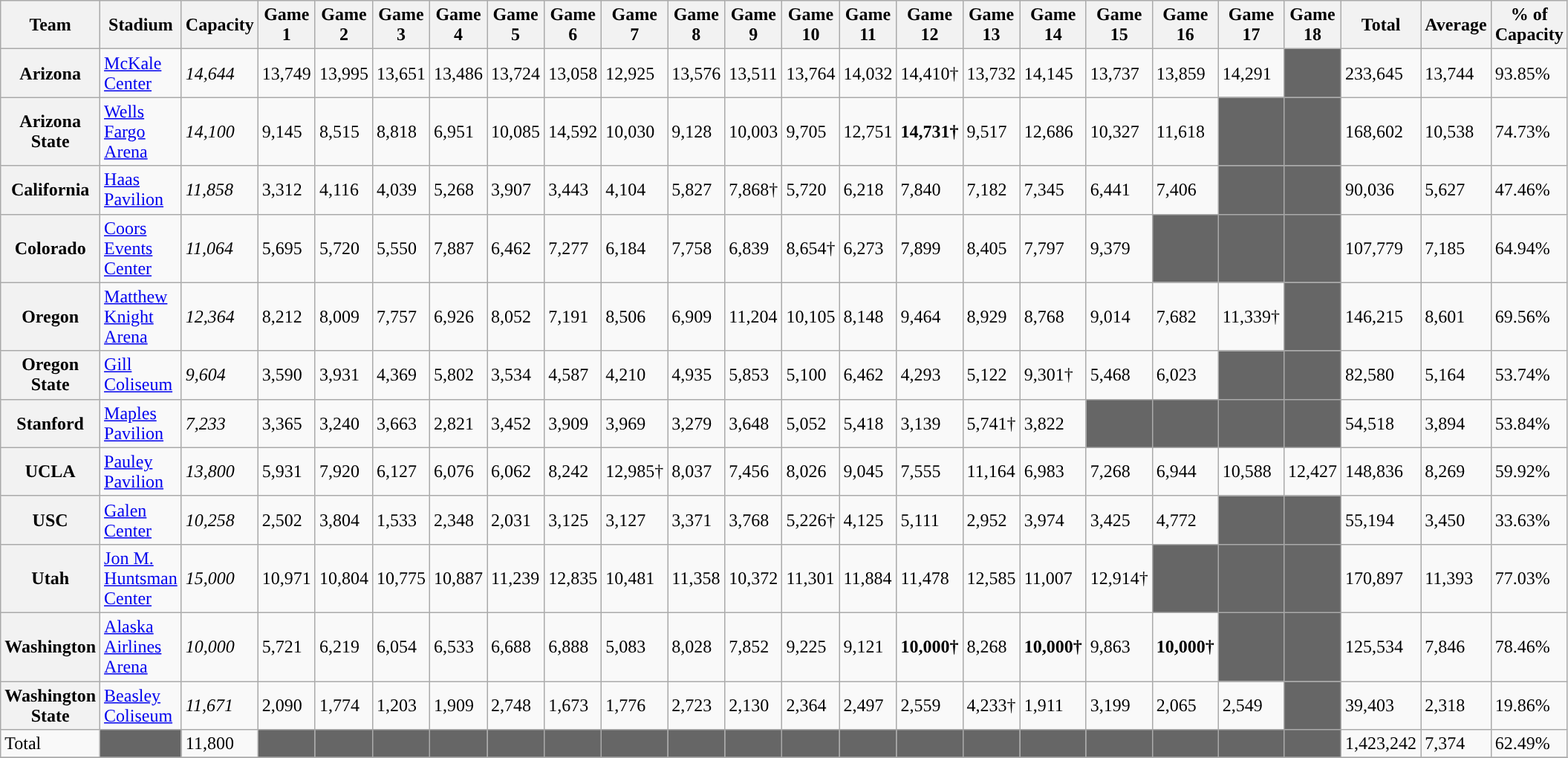<table class="wikitable">
<tr>
<th>Team</th>
<th>Stadium</th>
<th>Capacity</th>
<th>Game 1</th>
<th>Game 2</th>
<th>Game 3</th>
<th>Game 4</th>
<th>Game 5</th>
<th>Game 6</th>
<th>Game 7</th>
<th>Game 8</th>
<th>Game 9</th>
<th>Game 10</th>
<th>Game 11</th>
<th>Game 12</th>
<th>Game 13</th>
<th>Game 14</th>
<th>Game 15</th>
<th>Game 16</th>
<th>Game 17</th>
<th>Game 18</th>
<th>Total</th>
<th>Average</th>
<th>% of Capacity</th>
</tr>
<tr>
<th>Arizona</th>
<td><a href='#'>McKale Center</a></td>
<td><em>14,644</em></td>
<td>13,749</td>
<td>13,995</td>
<td>13,651</td>
<td>13,486</td>
<td>13,724</td>
<td>13,058</td>
<td>12,925</td>
<td>13,576</td>
<td>13,511</td>
<td>13,764</td>
<td>14,032</td>
<td>14,410†</td>
<td>13,732</td>
<td>14,145</td>
<td>13,737</td>
<td>13,859</td>
<td>14,291</td>
<td style="background:#666666;"></td>
<td>233,645</td>
<td>13,744</td>
<td>93.85%</td>
</tr>
<tr>
<th>Arizona State</th>
<td><a href='#'>Wells Fargo Arena</a></td>
<td><em>14,100</em></td>
<td>9,145</td>
<td>8,515</td>
<td>8,818</td>
<td>6,951</td>
<td>10,085</td>
<td>14,592</td>
<td>10,030</td>
<td>9,128</td>
<td>10,003</td>
<td>9,705</td>
<td>12,751</td>
<td><strong>14,731†</strong></td>
<td>9,517</td>
<td>12,686</td>
<td>10,327</td>
<td>11,618</td>
<td style="background:#666666;"></td>
<td style="background:#666666;"></td>
<td>168,602</td>
<td>10,538</td>
<td>74.73%</td>
</tr>
<tr>
<th>California</th>
<td><a href='#'>Haas Pavilion</a></td>
<td><em>11,858</em></td>
<td>3,312</td>
<td>4,116</td>
<td>4,039</td>
<td>5,268</td>
<td>3,907</td>
<td>3,443</td>
<td>4,104</td>
<td>5,827</td>
<td>7,868†</td>
<td>5,720</td>
<td>6,218</td>
<td>7,840</td>
<td>7,182</td>
<td>7,345</td>
<td>6,441</td>
<td>7,406</td>
<td style="background:#666666;"></td>
<td style="background:#666666;"></td>
<td>90,036</td>
<td>5,627</td>
<td>47.46%</td>
</tr>
<tr>
<th>Colorado</th>
<td><a href='#'>Coors Events Center</a></td>
<td><em>11,064</em></td>
<td>5,695</td>
<td>5,720</td>
<td>5,550</td>
<td>7,887</td>
<td>6,462</td>
<td>7,277</td>
<td>6,184</td>
<td>7,758</td>
<td>6,839</td>
<td>8,654†</td>
<td>6,273</td>
<td>7,899</td>
<td>8,405</td>
<td>7,797</td>
<td>9,379</td>
<td style="background:#666666;"></td>
<td style="background:#666666;"></td>
<td style="background:#666666;"></td>
<td>107,779</td>
<td>7,185</td>
<td>64.94%</td>
</tr>
<tr>
<th>Oregon</th>
<td><a href='#'>Matthew Knight Arena</a></td>
<td><em>12,364</em></td>
<td>8,212</td>
<td>8,009</td>
<td>7,757</td>
<td>6,926</td>
<td>8,052</td>
<td>7,191</td>
<td>8,506</td>
<td>6,909</td>
<td>11,204</td>
<td>10,105</td>
<td>8,148</td>
<td>9,464</td>
<td>8,929</td>
<td>8,768</td>
<td>9,014</td>
<td>7,682</td>
<td>11,339†</td>
<td style="background:#666666;"></td>
<td>146,215</td>
<td>8,601</td>
<td>69.56%</td>
</tr>
<tr>
<th>Oregon State</th>
<td><a href='#'>Gill Coliseum</a></td>
<td><em>9,604</em></td>
<td>3,590</td>
<td>3,931</td>
<td>4,369</td>
<td>5,802</td>
<td>3,534</td>
<td>4,587</td>
<td>4,210</td>
<td>4,935</td>
<td>5,853</td>
<td>5,100</td>
<td>6,462</td>
<td>4,293</td>
<td>5,122</td>
<td>9,301†</td>
<td>5,468</td>
<td>6,023</td>
<td style="background:#666666;"></td>
<td style="background:#666666;"></td>
<td>82,580</td>
<td>5,164</td>
<td>53.74%</td>
</tr>
<tr>
<th>Stanford</th>
<td><a href='#'>Maples Pavilion</a></td>
<td><em>7,233</em></td>
<td>3,365</td>
<td>3,240</td>
<td>3,663</td>
<td>2,821</td>
<td>3,452</td>
<td>3,909</td>
<td>3,969</td>
<td>3,279</td>
<td>3,648</td>
<td>5,052</td>
<td>5,418</td>
<td>3,139</td>
<td>5,741†</td>
<td>3,822</td>
<td style="background:#666666;"></td>
<td style="background:#666666;"></td>
<td style="background:#666666;"></td>
<td style="background:#666666;"></td>
<td>54,518</td>
<td>3,894</td>
<td>53.84%</td>
</tr>
<tr>
<th>UCLA</th>
<td><a href='#'>Pauley Pavilion</a></td>
<td><em>13,800</em></td>
<td>5,931</td>
<td>7,920</td>
<td>6,127</td>
<td>6,076</td>
<td>6,062</td>
<td>8,242</td>
<td>12,985†</td>
<td>8,037</td>
<td>7,456</td>
<td>8,026</td>
<td>9,045</td>
<td>7,555</td>
<td>11,164</td>
<td>6,983</td>
<td>7,268</td>
<td>6,944</td>
<td>10,588</td>
<td>12,427</td>
<td>148,836</td>
<td>8,269</td>
<td>59.92%</td>
</tr>
<tr>
<th>USC</th>
<td><a href='#'>Galen Center</a></td>
<td><em>10,258</em></td>
<td>2,502</td>
<td>3,804</td>
<td>1,533</td>
<td>2,348</td>
<td>2,031</td>
<td>3,125</td>
<td>3,127</td>
<td>3,371</td>
<td>3,768</td>
<td>5,226†</td>
<td>4,125</td>
<td>5,111</td>
<td>2,952</td>
<td>3,974</td>
<td>3,425</td>
<td>4,772</td>
<td style="background:#666666;"></td>
<td style="background:#666666;"></td>
<td>55,194</td>
<td>3,450</td>
<td>33.63%</td>
</tr>
<tr>
<th>Utah</th>
<td><a href='#'>Jon M. Huntsman Center</a></td>
<td><em>15,000</em></td>
<td>10,971</td>
<td>10,804</td>
<td>10,775</td>
<td>10,887</td>
<td>11,239</td>
<td>12,835</td>
<td>10,481</td>
<td>11,358</td>
<td>10,372</td>
<td>11,301</td>
<td>11,884</td>
<td>11,478</td>
<td>12,585</td>
<td>11,007</td>
<td>12,914†</td>
<td style="background:#666666;"></td>
<td style="background:#666666;"></td>
<td style="background:#666666;"></td>
<td>170,897</td>
<td>11,393</td>
<td>77.03%</td>
</tr>
<tr>
<th>Washington</th>
<td><a href='#'>Alaska Airlines Arena</a></td>
<td><em>10,000</em></td>
<td>5,721</td>
<td>6,219</td>
<td>6,054</td>
<td>6,533</td>
<td>6,688</td>
<td>6,888</td>
<td>5,083</td>
<td>8,028</td>
<td>7,852</td>
<td>9,225</td>
<td>9,121</td>
<td><strong>10,000†</strong></td>
<td>8,268</td>
<td><strong>10,000†</strong></td>
<td>9,863</td>
<td><strong>10,000†</strong></td>
<td style="background:#666666;"></td>
<td style="background:#666666;"></td>
<td>125,534</td>
<td>7,846</td>
<td>78.46%</td>
</tr>
<tr>
<th>Washington State</th>
<td><a href='#'>Beasley Coliseum</a></td>
<td><em>11,671</em></td>
<td>2,090</td>
<td>1,774</td>
<td>1,203</td>
<td>1,909</td>
<td>2,748</td>
<td>1,673</td>
<td>1,776</td>
<td>2,723</td>
<td>2,130</td>
<td>2,364</td>
<td>2,497</td>
<td>2,559</td>
<td>4,233†</td>
<td>1,911</td>
<td>3,199</td>
<td>2,065</td>
<td>2,549</td>
<td style="background:#666666;"></td>
<td>39,403</td>
<td>2,318</td>
<td>19.86%</td>
</tr>
<tr>
<td>Total</td>
<td style="background:#666666;"></td>
<td>11,800</td>
<td style="background:#666666;"></td>
<td style="background:#666666;"></td>
<td style="background:#666666;"></td>
<td style="background:#666666;"></td>
<td style="background:#666666;"></td>
<td style="background:#666666;"></td>
<td style="background:#666666;"></td>
<td style="background:#666666;"></td>
<td style="background:#666666;"></td>
<td style="background:#666666;"></td>
<td style="background:#666666;"></td>
<td style="background:#666666;"></td>
<td style="background:#666666;"></td>
<td style="background:#666666;"></td>
<td style="background:#666666;"></td>
<td style="background:#666666;"></td>
<td style="background:#666666;"></td>
<td style="background:#666666;"></td>
<td>1,423,242</td>
<td>7,374</td>
<td>62.49%</td>
</tr>
<tr>
</tr>
</table>
